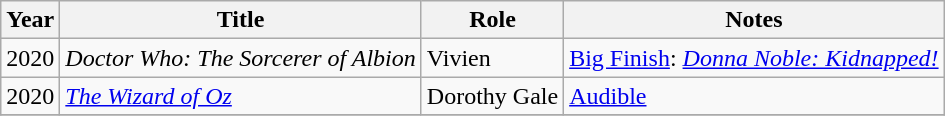<table class="wikitable unsortable">
<tr>
<th>Year</th>
<th>Title</th>
<th>Role</th>
<th>Notes</th>
</tr>
<tr>
<td>2020</td>
<td><em>Doctor Who: The Sorcerer of Albion</em></td>
<td>Vivien</td>
<td><a href='#'>Big Finish</a>: <em><a href='#'>Donna Noble: Kidnapped!</a></em></td>
</tr>
<tr>
<td>2020</td>
<td><em><a href='#'>The Wizard of Oz</a></em></td>
<td>Dorothy Gale</td>
<td><a href='#'>Audible</a></td>
</tr>
<tr>
</tr>
</table>
